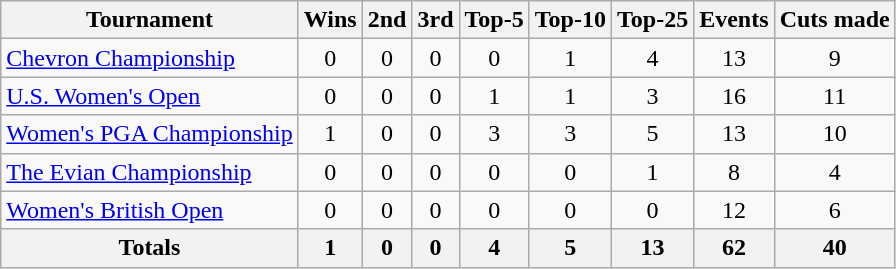<table class=wikitable style=text-align:center>
<tr>
<th>Tournament</th>
<th>Wins</th>
<th>2nd</th>
<th>3rd</th>
<th>Top-5</th>
<th>Top-10</th>
<th>Top-25</th>
<th>Events</th>
<th>Cuts made</th>
</tr>
<tr>
<td align=left><a href='#'>Chevron Championship</a></td>
<td>0</td>
<td>0</td>
<td>0</td>
<td>0</td>
<td>1</td>
<td>4</td>
<td>13</td>
<td>9</td>
</tr>
<tr>
<td align=left><a href='#'>U.S. Women's Open</a></td>
<td>0</td>
<td>0</td>
<td>0</td>
<td>1</td>
<td>1</td>
<td>3</td>
<td>16</td>
<td>11</td>
</tr>
<tr>
<td align=left><a href='#'>Women's PGA Championship</a></td>
<td>1</td>
<td>0</td>
<td>0</td>
<td>3</td>
<td>3</td>
<td>5</td>
<td>13</td>
<td>10</td>
</tr>
<tr>
<td align=left><a href='#'>The Evian Championship</a></td>
<td>0</td>
<td>0</td>
<td>0</td>
<td>0</td>
<td>0</td>
<td>1</td>
<td>8</td>
<td>4</td>
</tr>
<tr>
<td align=left><a href='#'>Women's British Open</a></td>
<td>0</td>
<td>0</td>
<td>0</td>
<td>0</td>
<td>0</td>
<td>0</td>
<td>12</td>
<td>6</td>
</tr>
<tr>
<th>Totals</th>
<th>1</th>
<th>0</th>
<th>0</th>
<th>4</th>
<th>5</th>
<th>13</th>
<th>62</th>
<th>40</th>
</tr>
</table>
